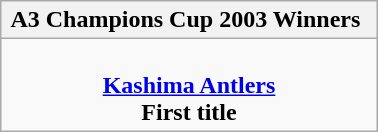<table class="wikitable" style="text-align: center; margin: 0 auto;">
<tr>
<th> A3 Champions Cup 2003 Winners  </th>
</tr>
<tr>
<td> <br> <strong><a href='#'>Kashima Antlers</a> <br> First title</strong></td>
</tr>
</table>
